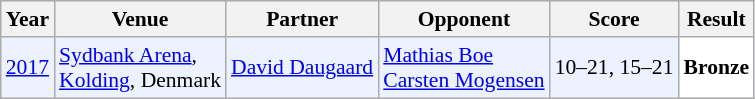<table class="sortable wikitable" style="font-size: 90%;">
<tr>
<th>Year</th>
<th>Venue</th>
<th>Partner</th>
<th>Opponent</th>
<th>Score</th>
<th>Result</th>
</tr>
<tr style="background:#ECF2FF">
<td align="center"><a href='#'>2017</a></td>
<td align="left"><a href='#'>Sydbank Arena</a>,<br><a href='#'>Kolding</a>, Denmark</td>
<td align="left"> <a href='#'>David Daugaard</a></td>
<td align="left"> <a href='#'>Mathias Boe</a><br> <a href='#'>Carsten Mogensen</a></td>
<td align="left">10–21, 15–21</td>
<td style="text-align:left; background:white"> <strong>Bronze</strong></td>
</tr>
</table>
